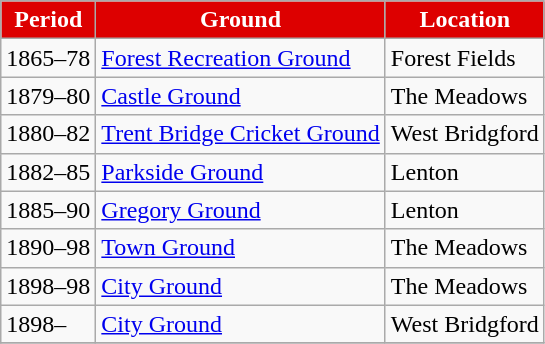<table class="wikitable sortable">
<tr>
<th style="background:#d00; color:#fff;" scope="col">Period</th>
<th style="background:#d00; color:#fff;" scope="col">Ground</th>
<th style="background:#d00; color:#fff;" scope="col">Location</th>
</tr>
<tr>
<td>1865–78</td>
<td><a href='#'>Forest Recreation Ground</a></td>
<td>Forest Fields</td>
</tr>
<tr>
<td>1879–80</td>
<td><a href='#'>Castle Ground</a></td>
<td>The Meadows</td>
</tr>
<tr>
<td>1880–82</td>
<td><a href='#'>Trent Bridge Cricket Ground</a></td>
<td>West Bridgford</td>
</tr>
<tr>
<td>1882–85</td>
<td><a href='#'>Parkside Ground</a></td>
<td>Lenton</td>
</tr>
<tr>
<td>1885–90</td>
<td><a href='#'>Gregory Ground</a></td>
<td>Lenton</td>
</tr>
<tr>
<td>1890–98</td>
<td><a href='#'>Town Ground</a></td>
<td>The Meadows</td>
</tr>
<tr>
<td>1898–98</td>
<td><a href='#'>City Ground</a></td>
<td>The Meadows</td>
</tr>
<tr>
<td>1898–</td>
<td><a href='#'>City Ground</a></td>
<td>West Bridgford</td>
</tr>
<tr>
</tr>
</table>
